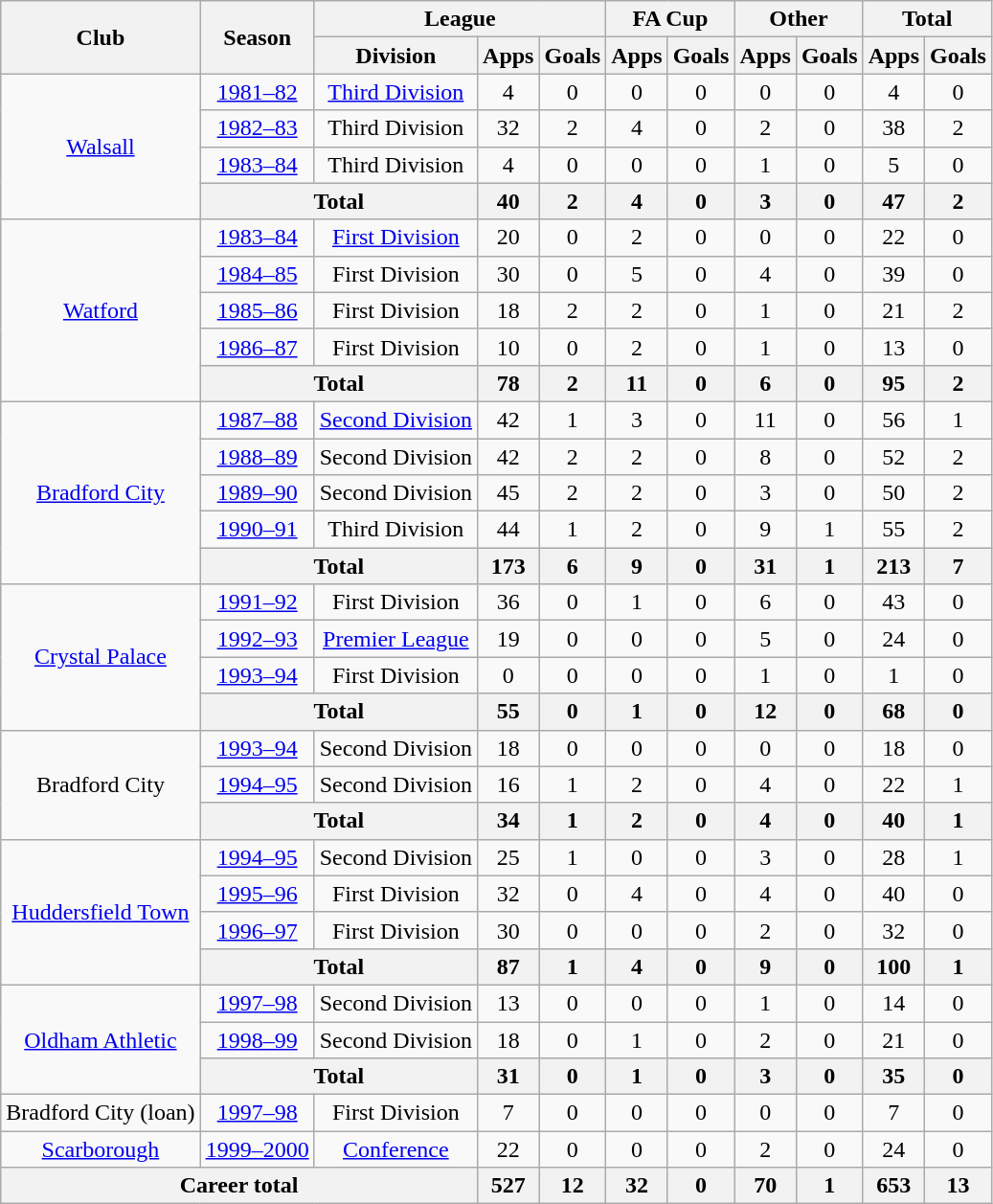<table class="wikitable" style="text-align: center;">
<tr>
<th rowspan="2">Club</th>
<th rowspan="2">Season</th>
<th colspan="3">League</th>
<th colspan="2">FA Cup</th>
<th colspan="2">Other</th>
<th colspan="2">Total</th>
</tr>
<tr>
<th>Division</th>
<th>Apps</th>
<th>Goals</th>
<th>Apps</th>
<th>Goals</th>
<th>Apps</th>
<th>Goals</th>
<th>Apps</th>
<th>Goals</th>
</tr>
<tr>
<td rowspan="4"><a href='#'>Walsall</a></td>
<td><a href='#'>1981–82</a></td>
<td><a href='#'>Third Division</a></td>
<td>4</td>
<td>0</td>
<td>0</td>
<td>0</td>
<td>0</td>
<td>0</td>
<td>4</td>
<td>0</td>
</tr>
<tr>
<td><a href='#'>1982–83</a></td>
<td>Third Division</td>
<td>32</td>
<td>2</td>
<td>4</td>
<td>0</td>
<td>2</td>
<td>0</td>
<td>38</td>
<td>2</td>
</tr>
<tr>
<td><a href='#'>1983–84</a></td>
<td>Third Division</td>
<td>4</td>
<td>0</td>
<td>0</td>
<td>0</td>
<td>1</td>
<td>0</td>
<td>5</td>
<td>0</td>
</tr>
<tr>
<th colspan="2">Total</th>
<th>40</th>
<th>2</th>
<th>4</th>
<th>0</th>
<th>3</th>
<th>0</th>
<th>47</th>
<th>2</th>
</tr>
<tr>
<td rowspan="5"><a href='#'>Watford</a></td>
<td><a href='#'>1983–84</a></td>
<td><a href='#'>First Division</a></td>
<td>20</td>
<td>0</td>
<td>2</td>
<td>0</td>
<td>0</td>
<td>0</td>
<td>22</td>
<td>0</td>
</tr>
<tr>
<td><a href='#'>1984–85</a></td>
<td>First Division</td>
<td>30</td>
<td>0</td>
<td>5</td>
<td>0</td>
<td>4</td>
<td>0</td>
<td>39</td>
<td>0</td>
</tr>
<tr>
<td><a href='#'>1985–86</a></td>
<td>First Division</td>
<td>18</td>
<td>2</td>
<td>2</td>
<td>0</td>
<td>1</td>
<td>0</td>
<td>21</td>
<td>2</td>
</tr>
<tr>
<td><a href='#'>1986–87</a></td>
<td>First Division</td>
<td>10</td>
<td>0</td>
<td>2</td>
<td>0</td>
<td>1</td>
<td>0</td>
<td>13</td>
<td>0</td>
</tr>
<tr>
<th colspan="2">Total</th>
<th>78</th>
<th>2</th>
<th>11</th>
<th>0</th>
<th>6</th>
<th>0</th>
<th>95</th>
<th>2</th>
</tr>
<tr>
<td rowspan="5"><a href='#'>Bradford City</a></td>
<td><a href='#'>1987–88</a></td>
<td><a href='#'>Second Division</a></td>
<td>42</td>
<td>1</td>
<td>3</td>
<td>0</td>
<td>11</td>
<td>0</td>
<td>56</td>
<td>1</td>
</tr>
<tr>
<td><a href='#'>1988–89</a></td>
<td>Second Division</td>
<td>42</td>
<td>2</td>
<td>2</td>
<td>0</td>
<td>8</td>
<td>0</td>
<td>52</td>
<td>2</td>
</tr>
<tr>
<td><a href='#'>1989–90</a></td>
<td>Second Division</td>
<td>45</td>
<td>2</td>
<td>2</td>
<td>0</td>
<td>3</td>
<td>0</td>
<td>50</td>
<td>2</td>
</tr>
<tr>
<td><a href='#'>1990–91</a></td>
<td>Third Division</td>
<td>44</td>
<td>1</td>
<td>2</td>
<td>0</td>
<td>9</td>
<td>1</td>
<td>55</td>
<td>2</td>
</tr>
<tr>
<th colspan="2">Total</th>
<th>173</th>
<th>6</th>
<th>9</th>
<th>0</th>
<th>31</th>
<th>1</th>
<th>213</th>
<th>7</th>
</tr>
<tr>
<td rowspan="4"><a href='#'>Crystal Palace</a></td>
<td><a href='#'>1991–92</a></td>
<td>First Division</td>
<td>36</td>
<td>0</td>
<td>1</td>
<td>0</td>
<td>6</td>
<td>0</td>
<td>43</td>
<td>0</td>
</tr>
<tr>
<td><a href='#'>1992–93</a></td>
<td><a href='#'>Premier League</a></td>
<td>19</td>
<td>0</td>
<td>0</td>
<td>0</td>
<td>5</td>
<td>0</td>
<td>24</td>
<td>0</td>
</tr>
<tr>
<td><a href='#'>1993–94</a></td>
<td>First Division</td>
<td>0</td>
<td>0</td>
<td>0</td>
<td>0</td>
<td>1</td>
<td>0</td>
<td>1</td>
<td>0</td>
</tr>
<tr>
<th colspan="2">Total</th>
<th>55</th>
<th>0</th>
<th>1</th>
<th>0</th>
<th>12</th>
<th>0</th>
<th>68</th>
<th>0</th>
</tr>
<tr>
<td rowspan="3">Bradford City</td>
<td><a href='#'>1993–94</a></td>
<td>Second Division</td>
<td>18</td>
<td>0</td>
<td>0</td>
<td>0</td>
<td>0</td>
<td>0</td>
<td>18</td>
<td>0</td>
</tr>
<tr>
<td><a href='#'>1994–95</a></td>
<td>Second Division</td>
<td>16</td>
<td>1</td>
<td>2</td>
<td>0</td>
<td>4</td>
<td>0</td>
<td>22</td>
<td>1</td>
</tr>
<tr>
<th colspan="2">Total</th>
<th>34</th>
<th>1</th>
<th>2</th>
<th>0</th>
<th>4</th>
<th>0</th>
<th>40</th>
<th>1</th>
</tr>
<tr>
<td rowspan="4"><a href='#'>Huddersfield Town</a></td>
<td><a href='#'>1994–95</a></td>
<td>Second Division</td>
<td>25</td>
<td>1</td>
<td>0</td>
<td>0</td>
<td>3</td>
<td>0</td>
<td>28</td>
<td>1</td>
</tr>
<tr>
<td><a href='#'>1995–96</a></td>
<td>First Division</td>
<td>32</td>
<td>0</td>
<td>4</td>
<td>0</td>
<td>4</td>
<td>0</td>
<td>40</td>
<td>0</td>
</tr>
<tr>
<td><a href='#'>1996–97</a></td>
<td>First Division</td>
<td>30</td>
<td>0</td>
<td>0</td>
<td>0</td>
<td>2</td>
<td>0</td>
<td>32</td>
<td>0</td>
</tr>
<tr>
<th colspan="2">Total</th>
<th>87</th>
<th>1</th>
<th>4</th>
<th>0</th>
<th>9</th>
<th>0</th>
<th>100</th>
<th>1</th>
</tr>
<tr>
<td rowspan="3"><a href='#'>Oldham Athletic</a></td>
<td><a href='#'>1997–98</a></td>
<td>Second Division</td>
<td>13</td>
<td>0</td>
<td>0</td>
<td>0</td>
<td>1</td>
<td>0</td>
<td>14</td>
<td>0</td>
</tr>
<tr>
<td><a href='#'>1998–99</a></td>
<td>Second Division</td>
<td>18</td>
<td>0</td>
<td>1</td>
<td>0</td>
<td>2</td>
<td>0</td>
<td>21</td>
<td>0</td>
</tr>
<tr>
<th colspan="2">Total</th>
<th>31</th>
<th>0</th>
<th>1</th>
<th>0</th>
<th>3</th>
<th>0</th>
<th>35</th>
<th>0</th>
</tr>
<tr>
<td>Bradford City (loan)</td>
<td><a href='#'>1997–98</a></td>
<td>First Division</td>
<td>7</td>
<td>0</td>
<td>0</td>
<td>0</td>
<td>0</td>
<td>0</td>
<td>7</td>
<td>0</td>
</tr>
<tr>
<td><a href='#'>Scarborough</a></td>
<td><a href='#'>1999–2000</a></td>
<td><a href='#'>Conference</a></td>
<td>22</td>
<td>0</td>
<td>0</td>
<td>0</td>
<td>2</td>
<td>0</td>
<td>24</td>
<td>0</td>
</tr>
<tr>
<th colspan="3">Career total</th>
<th>527</th>
<th>12</th>
<th>32</th>
<th>0</th>
<th>70</th>
<th>1</th>
<th>653</th>
<th>13</th>
</tr>
</table>
